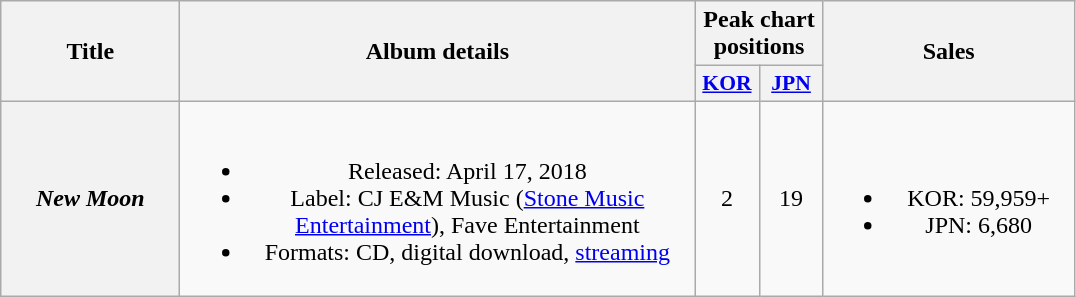<table class="wikitable plainrowheaders" style="text-align:center;">
<tr>
<th scope="col" rowspan="2" style="width:7em;">Title</th>
<th scope="col" rowspan="2" style="width:21em;">Album details</th>
<th scope="col" colspan="2">Peak chart positions</th>
<th scope="col" rowspan="2" style="width:10em;">Sales</th>
</tr>
<tr>
<th scope="col" style="width:2.5em;font-size:90%;"><a href='#'>KOR</a><br></th>
<th scope="col" style="width:2.5em;font-size:90%;"><a href='#'>JPN</a><br></th>
</tr>
<tr>
<th scope="row"><em>New Moon</em></th>
<td><br><ul><li>Released: April 17, 2018</li><li>Label: CJ E&M Music (<a href='#'>Stone Music Entertainment</a>), Fave Entertainment</li><li>Formats: CD, digital download, <a href='#'>streaming</a></li></ul></td>
<td>2</td>
<td>19</td>
<td><br><ul><li>KOR: 59,959+</li><li>JPN: 6,680</li></ul></td>
</tr>
</table>
